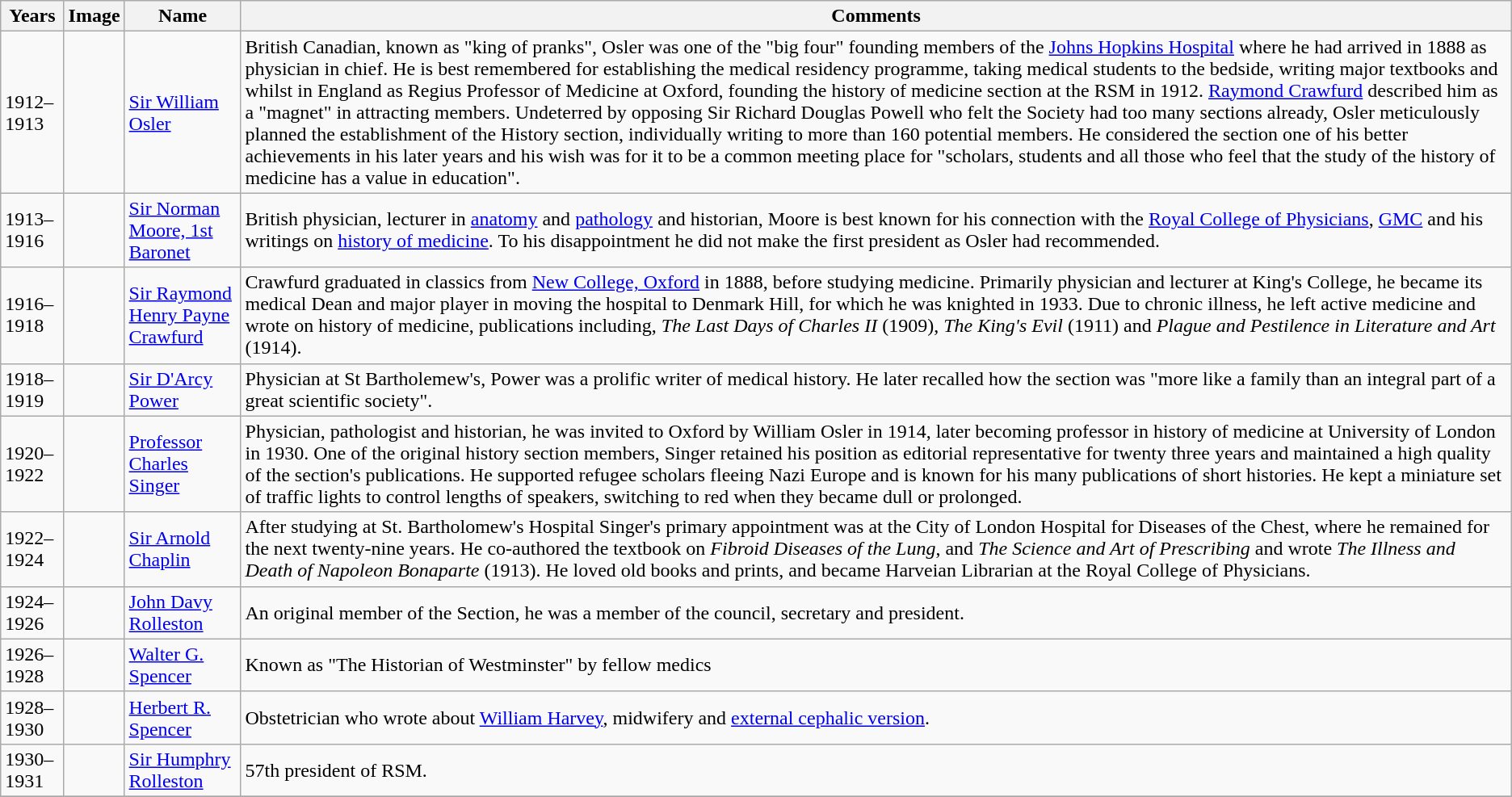<table class="wikitable">
<tr>
<th>Years</th>
<th>Image</th>
<th>Name</th>
<th>Comments</th>
</tr>
<tr>
<td>1912–1913</td>
<td></td>
<td><a href='#'>Sir William Osler</a></td>
<td>British Canadian, known as "king of pranks", Osler was one of the "big four" founding members of the <a href='#'>Johns Hopkins Hospital</a> where he had arrived in 1888 as physician in chief. He is best remembered for establishing the medical residency programme, taking medical students to the bedside, writing major textbooks and whilst in England as Regius Professor of Medicine at Oxford, founding the history of medicine section at the RSM in 1912. <a href='#'>Raymond Crawfurd</a> described him as a "magnet" in attracting members. Undeterred by opposing Sir Richard Douglas Powell who felt the Society had too many sections already, Osler meticulously planned the establishment of the History section, individually writing to more than 160 potential members. He considered the section one of his better achievements in his later years and his wish was for it to be a common meeting place for "scholars, students and all those who feel that the study of the history of medicine has a value in education".</td>
</tr>
<tr>
<td>1913–1916</td>
<td></td>
<td><a href='#'>Sir Norman Moore, 1st Baronet</a></td>
<td>British physician, lecturer in <a href='#'>anatomy</a> and <a href='#'>pathology</a> and historian, Moore is best known for his connection with the <a href='#'>Royal College of Physicians</a>, <a href='#'>GMC</a> and his writings on <a href='#'>history of medicine</a>. To his disappointment he did not make the first president as Osler had recommended.</td>
</tr>
<tr>
<td>1916–1918</td>
<td></td>
<td><a href='#'>Sir Raymond Henry Payne Crawfurd</a></td>
<td>Crawfurd graduated in classics from <a href='#'>New College, Oxford</a> in 1888, before studying medicine. Primarily physician and lecturer at King's College, he became its medical Dean and major player in moving the hospital to Denmark Hill, for which he was knighted in 1933. Due to chronic illness, he left active medicine and wrote on history of medicine, publications including, <em>The Last Days of Charles II</em> (1909), <em>The King's Evil</em> (1911) and <em>Plague and Pestilence in Literature and Art</em> (1914).</td>
</tr>
<tr>
<td>1918–1919</td>
<td></td>
<td><a href='#'>Sir D'Arcy Power</a></td>
<td>Physician at St Bartholemew's, Power was a prolific writer of medical history. He later recalled how the section was "more like a family than an integral part of a great scientific society".</td>
</tr>
<tr>
<td>1920–1922</td>
<td></td>
<td><a href='#'>Professor Charles Singer</a></td>
<td>Physician, pathologist and historian, he was invited to Oxford by William Osler in 1914, later becoming professor in history of medicine at University of London in 1930. One of the original history section members, Singer retained his position as editorial representative for twenty three years and maintained a high quality of the section's publications. He supported refugee scholars fleeing Nazi Europe and is known for his many publications of short histories. He kept a miniature set of traffic lights to control lengths of speakers, switching to red when they became dull or prolonged.</td>
</tr>
<tr>
<td>1922–1924</td>
<td></td>
<td><a href='#'>Sir Arnold Chaplin</a></td>
<td>After studying at St. Bartholomew's Hospital Singer's primary appointment was at the City of London Hospital for Diseases of the Chest, where he remained for the next twenty-nine years. He co-authored the textbook on <em>Fibroid Diseases of the Lung</em>, and <em>The Science and Art of Prescribing</em> and wrote <em>The Illness and Death of Napoleon Bonaparte</em> (1913). He loved old books and prints, and became Harveian Librarian at the Royal College of Physicians.</td>
</tr>
<tr>
<td>1924–1926</td>
<td></td>
<td><a href='#'>John Davy Rolleston</a></td>
<td>An original member of the Section, he was a member of the council, secretary and president.</td>
</tr>
<tr>
<td>1926–1928</td>
<td></td>
<td><a href='#'>Walter G. Spencer</a></td>
<td>Known as "The Historian of Westminster" by fellow medics</td>
</tr>
<tr>
<td>1928–1930</td>
<td></td>
<td><a href='#'>Herbert R. Spencer</a></td>
<td>Obstetrician who wrote about <a href='#'>William Harvey</a>, midwifery and <a href='#'>external cephalic version</a>.</td>
</tr>
<tr>
<td>1930–1931</td>
<td></td>
<td><a href='#'>Sir Humphry Rolleston</a></td>
<td>57th president of RSM.</td>
</tr>
<tr>
</tr>
</table>
